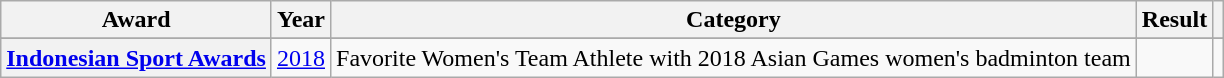<table class="wikitable plainrowheaders sortable">
<tr>
<th scope="col">Award</th>
<th scope="col">Year</th>
<th scope="col">Category</th>
<th scope="col">Result</th>
<th scope="col" class="unsortable"></th>
</tr>
<tr>
</tr>
<tr>
<th scope="row"><a href='#'>Indonesian Sport Awards</a></th>
<td><a href='#'>2018</a></td>
<td>Favorite Women's Team Athlete with 2018 Asian Games women's badminton team</td>
<td></td>
<td></td>
</tr>
</table>
